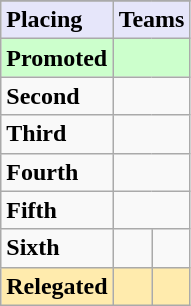<table class=wikitable>
<tr>
</tr>
<tr style="background: #E6E6FA;">
<td><strong>Placing</strong></td>
<td colspan="2" style="text-align:center"><strong>Teams</strong></td>
</tr>
<tr style="background: #ccffcc;">
<td><strong>Promoted</strong></td>
<td colspan=2><strong></strong></td>
</tr>
<tr>
<td><strong>Second</strong></td>
<td colspan=2></td>
</tr>
<tr>
<td><strong>Third</strong></td>
<td colspan=2></td>
</tr>
<tr>
<td><strong>Fourth</strong></td>
<td colspan=2></td>
</tr>
<tr>
<td><strong>Fifth</strong></td>
<td colspan=2></td>
</tr>
<tr>
<td><strong>Sixth</strong></td>
<td></td>
<td></td>
</tr>
<tr style="background: #ffebad;">
<td><strong>Relegated</strong></td>
<td><em></em></td>
<td><em></em></td>
</tr>
</table>
